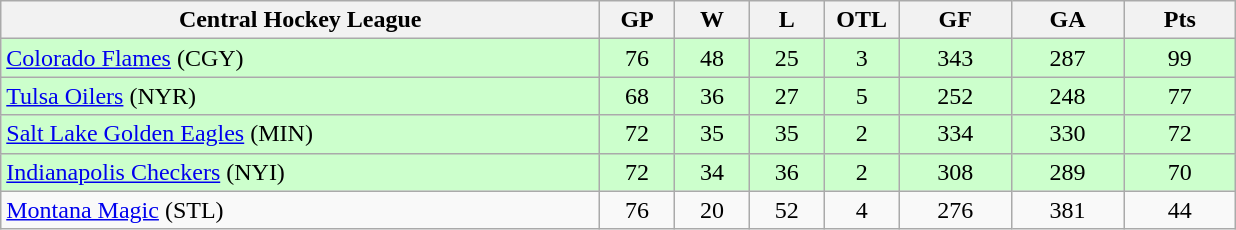<table class="wikitable">
<tr>
<th width="40%" bgcolor="#e0e0e0">Central Hockey League</th>
<th width="5%" bgcolor="#e0e0e0">GP</th>
<th width="5%" bgcolor="#e0e0e0">W</th>
<th width="5%" bgcolor="#e0e0e0">L</th>
<th width="5%" bgcolor="#e0e0e0">OTL</th>
<th width="7.5%" bgcolor="#e0e0e0">GF</th>
<th width="7.5%" bgcolor="#e0e0e0">GA</th>
<th width="7.5%" bgcolor="#e0e0e0">Pts</th>
</tr>
<tr align="center" bgcolor="#CCFFCC">
<td align="left"><a href='#'>Colorado Flames</a> (CGY)</td>
<td>76</td>
<td>48</td>
<td>25</td>
<td>3</td>
<td>343</td>
<td>287</td>
<td>99</td>
</tr>
<tr align="center" bgcolor="#CCFFCC">
<td align="left"><a href='#'>Tulsa Oilers</a> (NYR)</td>
<td>68</td>
<td>36</td>
<td>27</td>
<td>5</td>
<td>252</td>
<td>248</td>
<td>77</td>
</tr>
<tr align="center" bgcolor="#CCFFCC">
<td align="left"><a href='#'>Salt Lake Golden Eagles</a> (MIN)</td>
<td>72</td>
<td>35</td>
<td>35</td>
<td>2</td>
<td>334</td>
<td>330</td>
<td>72</td>
</tr>
<tr align="center" bgcolor="#CCFFCC">
<td align="left"><a href='#'>Indianapolis Checkers</a> (NYI)</td>
<td>72</td>
<td>34</td>
<td>36</td>
<td>2</td>
<td>308</td>
<td>289</td>
<td>70</td>
</tr>
<tr align="center">
<td align="left"><a href='#'>Montana Magic</a> (STL)</td>
<td>76</td>
<td>20</td>
<td>52</td>
<td>4</td>
<td>276</td>
<td>381</td>
<td>44</td>
</tr>
</table>
